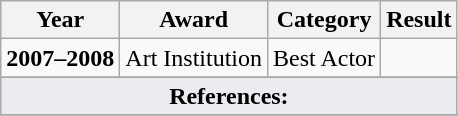<table class="wikitable">
<tr>
<th>Year</th>
<th>Award</th>
<th>Category</th>
<th>Result</th>
</tr>
<tr>
<td><strong>2007–2008</strong></td>
<td>Art Institution</td>
<td>Best Actor</td>
<td></td>
</tr>
<tr>
</tr>
<tr class="sortbottom">
<td colspan="8" style="background-color:#EAECF0;text-align:center"><strong>References:</strong></td>
</tr>
<tr>
</tr>
</table>
